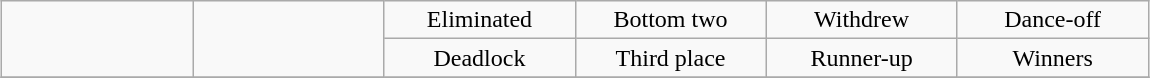<table class="wikitable" style="margin:1em auto; text-align:center" align="center">
<tr>
<td rowspan=2 width="120"></td>
<td rowspan=2 width="120"></td>
<td width="120"> Eliminated</td>
<td width="120"> Bottom two</td>
<td width="120"> Withdrew</td>
<td width="120"> Dance-off</td>
</tr>
<tr>
<td> Deadlock</td>
<td> Third place</td>
<td> Runner-up</td>
<td> Winners</td>
</tr>
<tr>
</tr>
</table>
